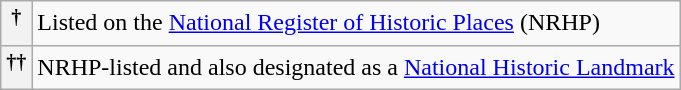<table class="wikitable">
<tr>
<th><sup>†</sup></th>
<td>Listed on the <a href='#'>National Register of Historic Places</a> (NRHP)</td>
</tr>
<tr>
<th><sup>††</sup></th>
<td>NRHP-listed and also designated as a <a href='#'>National Historic Landmark</a></td>
</tr>
</table>
